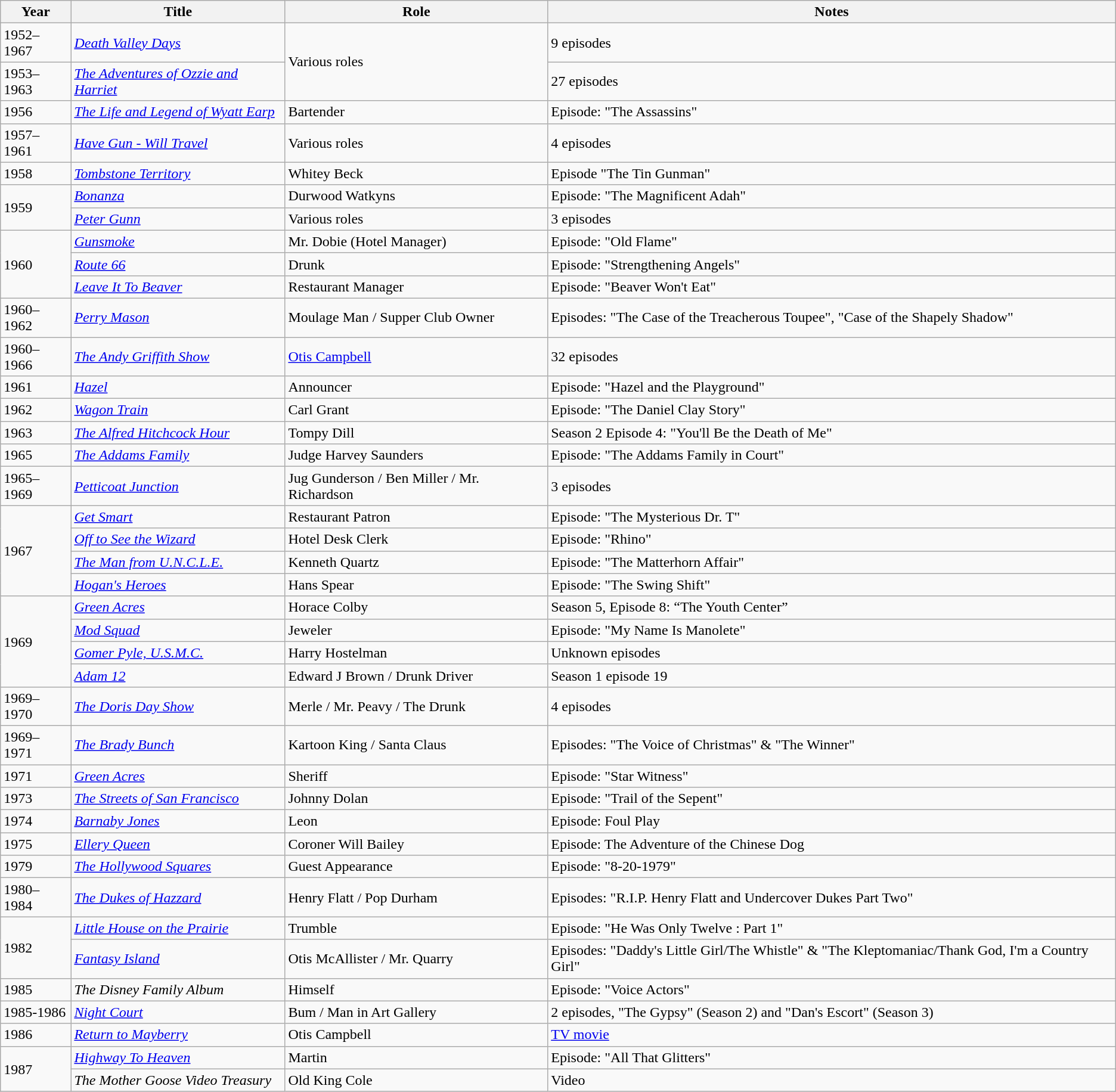<table class="wikitable plainrowheaders sortable">
<tr>
<th scope="col">Year</th>
<th scope="col">Title</th>
<th scope="col">Role</th>
<th scope="col" class="unsortable">Notes</th>
</tr>
<tr>
<td>1952–1967</td>
<td><em><a href='#'>Death Valley Days</a></em></td>
<td rowspan="2">Various roles</td>
<td>9 episodes</td>
</tr>
<tr>
<td>1953–1963</td>
<td><em><a href='#'>The Adventures of Ozzie and Harriet</a></em></td>
<td>27 episodes</td>
</tr>
<tr>
<td>1956</td>
<td><em><a href='#'>The Life and Legend of Wyatt Earp</a></em></td>
<td>Bartender</td>
<td>Episode: "The Assassins"</td>
</tr>
<tr>
<td>1957–1961</td>
<td><em><a href='#'>Have Gun - Will Travel</a></em></td>
<td>Various roles</td>
<td>4 episodes</td>
</tr>
<tr>
<td>1958</td>
<td><em><a href='#'>Tombstone Territory</a></em></td>
<td>Whitey Beck</td>
<td>Episode "The Tin Gunman"</td>
</tr>
<tr>
<td rowspan="2">1959</td>
<td><em><a href='#'>Bonanza</a></em></td>
<td>Durwood Watkyns</td>
<td>Episode: "The Magnificent Adah"</td>
</tr>
<tr>
<td><em><a href='#'>Peter Gunn</a></em></td>
<td>Various roles</td>
<td>3 episodes</td>
</tr>
<tr>
<td rowspan="3">1960</td>
<td><em><a href='#'>Gunsmoke</a></em></td>
<td>Mr. Dobie (Hotel Manager)</td>
<td>Episode: "Old Flame"</td>
</tr>
<tr>
<td><em><a href='#'>Route 66</a></em></td>
<td>Drunk</td>
<td>Episode: "Strengthening Angels"</td>
</tr>
<tr>
<td><em> <a href='#'>Leave It To Beaver</a></em></td>
<td>Restaurant Manager</td>
<td>Episode: "Beaver Won't Eat"</td>
</tr>
<tr>
<td>1960–1962</td>
<td><em><a href='#'>Perry Mason</a></em></td>
<td>Moulage Man / Supper Club Owner</td>
<td>Episodes: "The Case of the Treacherous Toupee", "Case of the Shapely Shadow"</td>
</tr>
<tr>
<td>1960–1966</td>
<td><em><a href='#'>The Andy Griffith Show</a></em></td>
<td><a href='#'>Otis Campbell</a></td>
<td>32 episodes</td>
</tr>
<tr>
<td>1961</td>
<td><em><a href='#'>Hazel</a></em></td>
<td>Announcer</td>
<td>Episode: "Hazel and the Playground"</td>
</tr>
<tr>
<td>1962</td>
<td><em><a href='#'>Wagon Train</a></em></td>
<td>Carl Grant</td>
<td>Episode: "The Daniel Clay Story"</td>
</tr>
<tr>
<td>1963</td>
<td><em><a href='#'>The Alfred Hitchcock Hour</a></em></td>
<td>Tompy Dill</td>
<td>Season 2 Episode 4: "You'll Be the Death of Me"</td>
</tr>
<tr>
<td>1965</td>
<td><em><a href='#'>The Addams Family</a></em></td>
<td>Judge Harvey Saunders</td>
<td>Episode: "The Addams Family in Court"</td>
</tr>
<tr>
<td>1965–1969</td>
<td><em><a href='#'>Petticoat Junction</a></em></td>
<td>Jug Gunderson / Ben Miller / Mr. Richardson</td>
<td>3 episodes</td>
</tr>
<tr>
<td rowspan="4">1967</td>
<td><em><a href='#'>Get Smart</a></em></td>
<td>Restaurant Patron</td>
<td>Episode: "The Mysterious Dr. T"</td>
</tr>
<tr>
<td><em><a href='#'>Off to See the Wizard</a></em></td>
<td>Hotel Desk Clerk</td>
<td>Episode: "Rhino"</td>
</tr>
<tr>
<td><em><a href='#'>The Man from U.N.C.L.E.</a></em></td>
<td>Kenneth Quartz</td>
<td>Episode: "The Matterhorn Affair"</td>
</tr>
<tr>
<td><em><a href='#'>Hogan's Heroes</a></em></td>
<td>Hans Spear</td>
<td>Episode: "The Swing Shift"</td>
</tr>
<tr>
<td rowspan="4">1969</td>
<td><em><a href='#'>Green Acres</a></em></td>
<td>Horace Colby</td>
<td>Season 5, Episode 8: “The Youth Center”</td>
</tr>
<tr>
<td><em><a href='#'>Mod Squad</a></em></td>
<td>Jeweler</td>
<td>Episode: "My Name Is Manolete"</td>
</tr>
<tr>
<td><em><a href='#'>Gomer Pyle, U.S.M.C.</a></em></td>
<td>Harry Hostelman</td>
<td>Unknown episodes</td>
</tr>
<tr>
<td><em><a href='#'>Adam 12</a></em></td>
<td>Edward J Brown / Drunk Driver</td>
<td>Season 1 episode 19</td>
</tr>
<tr>
<td>1969–1970</td>
<td><em><a href='#'>The Doris Day Show</a></em></td>
<td>Merle / Mr. Peavy / The Drunk</td>
<td>4 episodes</td>
</tr>
<tr>
<td>1969–1971</td>
<td><em><a href='#'>The Brady Bunch</a></em></td>
<td>Kartoon King / Santa Claus</td>
<td>Episodes: "The Voice of Christmas" & "The Winner"</td>
</tr>
<tr>
<td>1971</td>
<td><em><a href='#'>Green Acres</a></em></td>
<td>Sheriff</td>
<td>Episode: "Star Witness"</td>
</tr>
<tr>
<td>1973</td>
<td><em><a href='#'>The Streets of San Francisco</a></em></td>
<td>Johnny Dolan</td>
<td>Episode: "Trail of the Sepent"</td>
</tr>
<tr>
<td>1974</td>
<td><em><a href='#'>Barnaby Jones</a></em></td>
<td>Leon</td>
<td>Episode: Foul Play</td>
</tr>
<tr>
<td>1975</td>
<td><em><a href='#'>Ellery Queen</a></em></td>
<td>Coroner Will Bailey</td>
<td>Episode: The Adventure of the Chinese Dog</td>
</tr>
<tr>
<td>1979</td>
<td><em><a href='#'>The Hollywood Squares</a></em></td>
<td>Guest Appearance</td>
<td>Episode: "8-20-1979"</td>
</tr>
<tr>
<td>1980–1984</td>
<td><em><a href='#'>The Dukes of Hazzard</a></em></td>
<td>Henry Flatt / Pop Durham</td>
<td>Episodes: "R.I.P. Henry Flatt and Undercover Dukes Part Two"</td>
</tr>
<tr>
<td rowspan="2">1982</td>
<td><em><a href='#'>Little House on the Prairie</a></em></td>
<td>Trumble</td>
<td>Episode: "He Was Only Twelve : Part 1"</td>
</tr>
<tr>
<td><em><a href='#'>Fantasy Island</a></em></td>
<td>Otis McAllister / Mr. Quarry</td>
<td>Episodes: "Daddy's Little Girl/The Whistle" & "The Kleptomaniac/Thank God, I'm a Country Girl"</td>
</tr>
<tr>
<td>1985</td>
<td><em>The Disney Family Album</em></td>
<td>Himself</td>
<td>Episode: "Voice Actors"</td>
</tr>
<tr>
<td>1985-1986</td>
<td><em><a href='#'>Night Court</a></em></td>
<td>Bum / Man in Art Gallery</td>
<td>2 episodes, "The Gypsy" (Season 2) and "Dan's Escort" (Season 3)</td>
</tr>
<tr>
<td>1986</td>
<td><em><a href='#'>Return to Mayberry</a></em></td>
<td>Otis Campbell</td>
<td><a href='#'>TV movie</a></td>
</tr>
<tr>
<td rowspan="2">1987</td>
<td><em><a href='#'>Highway To Heaven</a></em></td>
<td>Martin</td>
<td>Episode: "All That Glitters"</td>
</tr>
<tr>
<td><em>The Mother Goose Video Treasury</em></td>
<td>Old King Cole</td>
<td>Video</td>
</tr>
</table>
